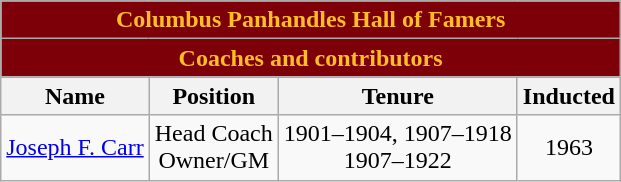<table class="wikitable" style="text-align:center">
<tr>
<th colspan="4" style="background:#7D0008;color:#FFBE26;">Columbus Panhandles Hall of Famers</th>
</tr>
<tr>
<th colspan="4" style="background:#7D0008;color:#FFBE26;">Coaches and contributors</th>
</tr>
<tr>
<th>Name</th>
<th>Position</th>
<th>Tenure</th>
<th>Inducted</th>
</tr>
<tr>
<td><a href='#'>Joseph F. Carr</a></td>
<td>Head Coach<br>Owner/GM</td>
<td>1901–1904, 1907–1918<br>1907–1922</td>
<td>1963</td>
</tr>
</table>
